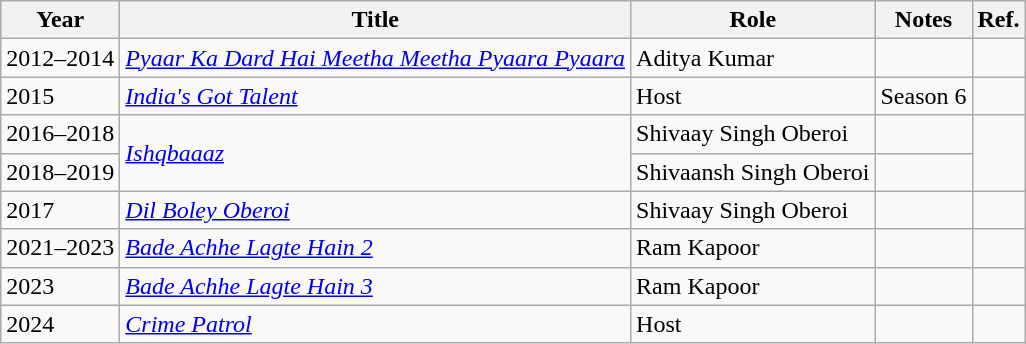<table class="wikitable sortable">
<tr>
<th>Year</th>
<th>Title</th>
<th>Role</th>
<th class="unsortable">Notes</th>
<th class="unsortable">Ref.</th>
</tr>
<tr>
<td>2012–2014</td>
<td><em><a href='#'>Pyaar Ka Dard Hai Meetha Meetha Pyaara Pyaara</a></em></td>
<td>Aditya Kumar</td>
<td></td>
<td></td>
</tr>
<tr>
<td>2015</td>
<td><em><a href='#'>India's Got Talent</a></em></td>
<td>Host</td>
<td>Season 6</td>
<td></td>
</tr>
<tr>
<td>2016–2018</td>
<td rowspan="2"><em><a href='#'>Ishqbaaaz</a></em></td>
<td>Shivaay Singh Oberoi</td>
<td></td>
<td rowspan=2></td>
</tr>
<tr>
<td>2018–2019</td>
<td>Shivaansh Singh Oberoi</td>
<td></td>
</tr>
<tr>
<td>2017</td>
<td><em><a href='#'>Dil Boley Oberoi</a></em></td>
<td>Shivaay Singh Oberoi</td>
<td></td>
<td></td>
</tr>
<tr>
<td>2021–2023</td>
<td><em><a href='#'>Bade Achhe Lagte Hain 2</a></em></td>
<td>Ram Kapoor</td>
<td></td>
<td></td>
</tr>
<tr>
<td>2023</td>
<td><em><a href='#'>Bade Achhe Lagte Hain 3</a></em></td>
<td>Ram Kapoor</td>
<td></td>
<td></td>
</tr>
<tr>
<td>2024</td>
<td><em><a href='#'>Crime Patrol</a></em></td>
<td>Host</td>
<td></td>
<td></td>
</tr>
</table>
